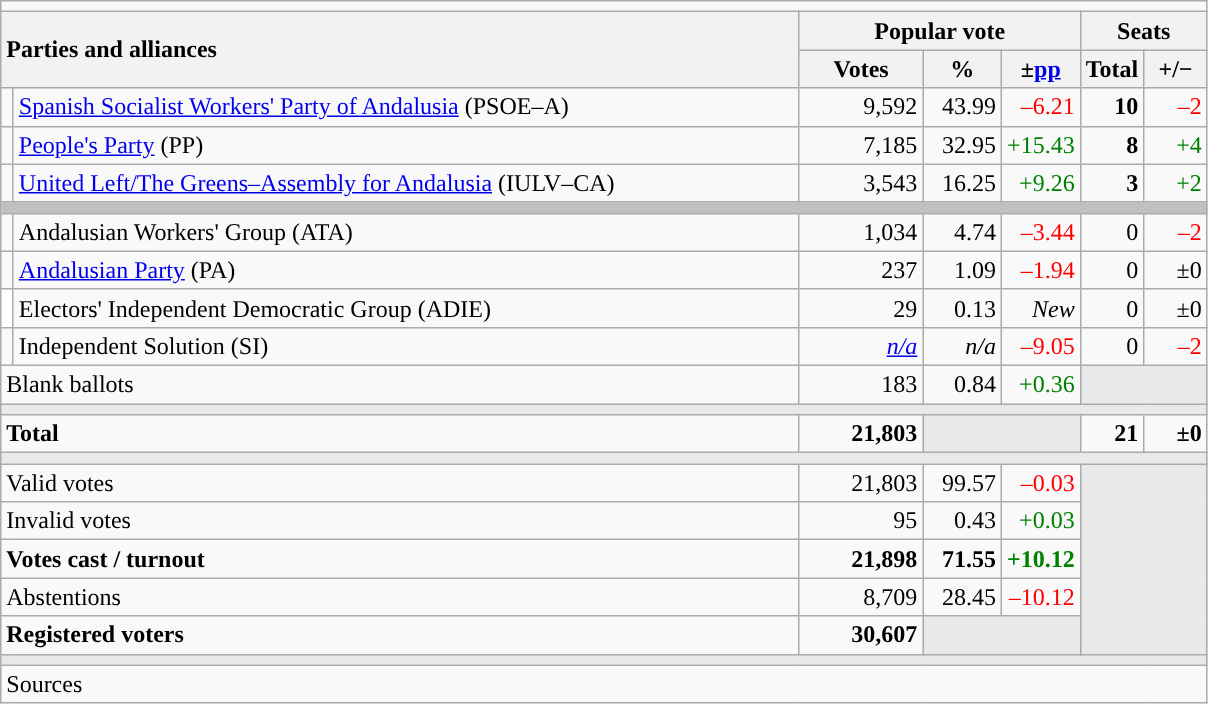<table class="wikitable" style="text-align:right;">
<tr>
<td colspan="7"></td>
</tr>
<tr>
<th style="text-align:left;" rowspan="2" colspan="2" width="525">Parties and alliances</th>
<th colspan="3">Popular vote</th>
<th colspan="2">Seats</th>
</tr>
<tr>
<th width="75">Votes</th>
<th width="45">%</th>
<th width="45">±<a href='#'>pp</a></th>
<th width="35">Total</th>
<th width="35">+/−</th>
</tr>
<tr>
<td width="1" style="color:inherit;background:"></td>
<td align="left"><a href='#'>Spanish Socialist Workers' Party of Andalusia</a> (PSOE–A)</td>
<td>9,592</td>
<td>43.99</td>
<td style="color:red;">–6.21</td>
<td><strong>10</strong></td>
<td style="color:red;">–2</td>
</tr>
<tr>
<td style="color:inherit;background:"></td>
<td align="left"><a href='#'>People's Party</a> (PP)</td>
<td>7,185</td>
<td>32.95</td>
<td style="color:green;">+15.43</td>
<td><strong>8</strong></td>
<td style="color:green;">+4</td>
</tr>
<tr>
<td style="color:inherit;background:"></td>
<td align="left"><a href='#'>United Left/The Greens–Assembly for Andalusia</a> (IULV–CA)</td>
<td>3,543</td>
<td>16.25</td>
<td style="color:green;">+9.26</td>
<td><strong>3</strong></td>
<td style="color:green;">+2</td>
</tr>
<tr>
<td colspan="7" bgcolor="#C0C0C0"></td>
</tr>
<tr>
<td style="color:inherit;background:"></td>
<td align="left">Andalusian Workers' Group (ATA)</td>
<td>1,034</td>
<td>4.74</td>
<td style="color:red;">–3.44</td>
<td>0</td>
<td style="color:red;">–2</td>
</tr>
<tr>
<td style="color:inherit;background:"></td>
<td align="left"><a href='#'>Andalusian Party</a> (PA)</td>
<td>237</td>
<td>1.09</td>
<td style="color:red;">–1.94</td>
<td>0</td>
<td>±0</td>
</tr>
<tr>
<td bgcolor="white"></td>
<td align="left">Electors' Independent Democratic Group (ADIE)</td>
<td>29</td>
<td>0.13</td>
<td><em>New</em></td>
<td>0</td>
<td>±0</td>
</tr>
<tr>
<td style="color:inherit;background:"></td>
<td align="left">Independent Solution (SI)</td>
<td><em><a href='#'>n/a</a></em></td>
<td><em>n/a</em></td>
<td style="color:red;">–9.05</td>
<td>0</td>
<td style="color:red;">–2</td>
</tr>
<tr>
<td align="left" colspan="2">Blank ballots</td>
<td>183</td>
<td>0.84</td>
<td style="color:green;">+0.36</td>
<td bgcolor="#E9E9E9" colspan="2"></td>
</tr>
<tr>
<td colspan="7" bgcolor="#E9E9E9"></td>
</tr>
<tr style="font-weight:bold;">
<td align="left" colspan="2">Total</td>
<td>21,803</td>
<td bgcolor="#E9E9E9" colspan="2"></td>
<td>21</td>
<td>±0</td>
</tr>
<tr>
<td colspan="7" bgcolor="#E9E9E9"></td>
</tr>
<tr>
<td align="left" colspan="2">Valid votes</td>
<td>21,803</td>
<td>99.57</td>
<td style="color:red;">–0.03</td>
<td bgcolor="#E9E9E9" colspan="2" rowspan="5"></td>
</tr>
<tr>
<td align="left" colspan="2">Invalid votes</td>
<td>95</td>
<td>0.43</td>
<td style="color:green;">+0.03</td>
</tr>
<tr style="font-weight:bold;">
<td align="left" colspan="2">Votes cast / turnout</td>
<td>21,898</td>
<td>71.55</td>
<td style="color:green;">+10.12</td>
</tr>
<tr>
<td align="left" colspan="2">Abstentions</td>
<td>8,709</td>
<td>28.45</td>
<td style="color:red;">–10.12</td>
</tr>
<tr style="font-weight:bold;">
<td align="left" colspan="2">Registered voters</td>
<td>30,607</td>
<td bgcolor="#E9E9E9" colspan="2"></td>
</tr>
<tr>
<td colspan="7" bgcolor="#E9E9E9"></td>
</tr>
<tr>
<td align="left" colspan="7">Sources</td>
</tr>
</table>
